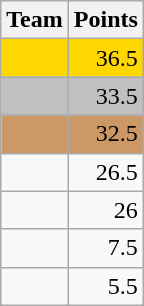<table class=wikitable>
<tr>
<th>Team</th>
<th>Points</th>
</tr>
<tr bgcolor=gold>
<td></td>
<td align=right>36.5</td>
</tr>
<tr bgcolor=silver>
<td></td>
<td align=right>33.5</td>
</tr>
<tr bgcolor=cc9966>
<td></td>
<td align=right>32.5</td>
</tr>
<tr>
<td></td>
<td align=right>26.5</td>
</tr>
<tr>
<td></td>
<td align=right>26</td>
</tr>
<tr>
<td></td>
<td align=right>7.5</td>
</tr>
<tr>
<td></td>
<td align=right>5.5</td>
</tr>
</table>
